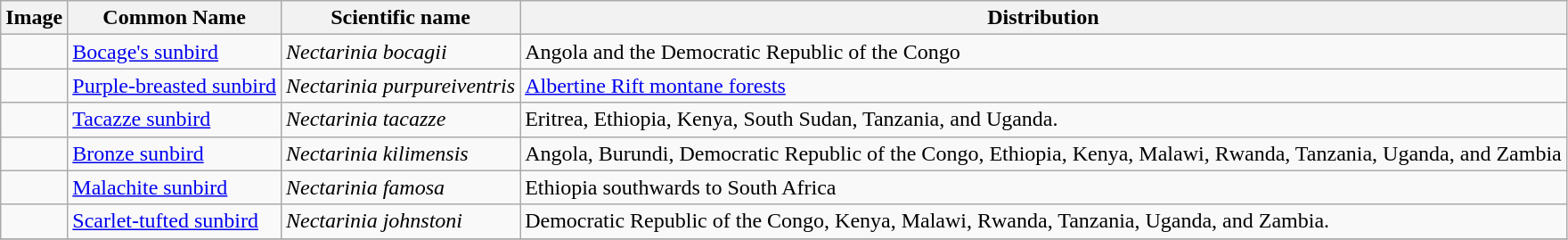<table class="wikitable">
<tr>
<th>Image</th>
<th>Common Name</th>
<th>Scientific name</th>
<th>Distribution</th>
</tr>
<tr>
<td></td>
<td><a href='#'>Bocage's sunbird</a></td>
<td><em>Nectarinia bocagii</em></td>
<td>Angola and the Democratic Republic of the Congo</td>
</tr>
<tr>
<td></td>
<td><a href='#'>Purple-breasted sunbird</a></td>
<td><em>Nectarinia purpureiventris</em></td>
<td><a href='#'>Albertine Rift montane forests</a></td>
</tr>
<tr>
<td></td>
<td><a href='#'>Tacazze sunbird</a></td>
<td><em>Nectarinia tacazze</em></td>
<td>Eritrea, Ethiopia, Kenya, South Sudan, Tanzania, and Uganda.</td>
</tr>
<tr>
<td></td>
<td><a href='#'>Bronze sunbird</a></td>
<td><em>Nectarinia kilimensis</em></td>
<td>Angola, Burundi, Democratic Republic of the Congo, Ethiopia, Kenya, Malawi, Rwanda, Tanzania, Uganda, and Zambia</td>
</tr>
<tr>
<td></td>
<td><a href='#'>Malachite sunbird</a></td>
<td><em>Nectarinia famosa</em></td>
<td>Ethiopia southwards to South Africa</td>
</tr>
<tr>
<td></td>
<td><a href='#'>Scarlet-tufted sunbird</a></td>
<td><em>Nectarinia johnstoni</em></td>
<td>Democratic Republic of the Congo, Kenya, Malawi, Rwanda, Tanzania, Uganda, and Zambia.</td>
</tr>
<tr>
</tr>
</table>
